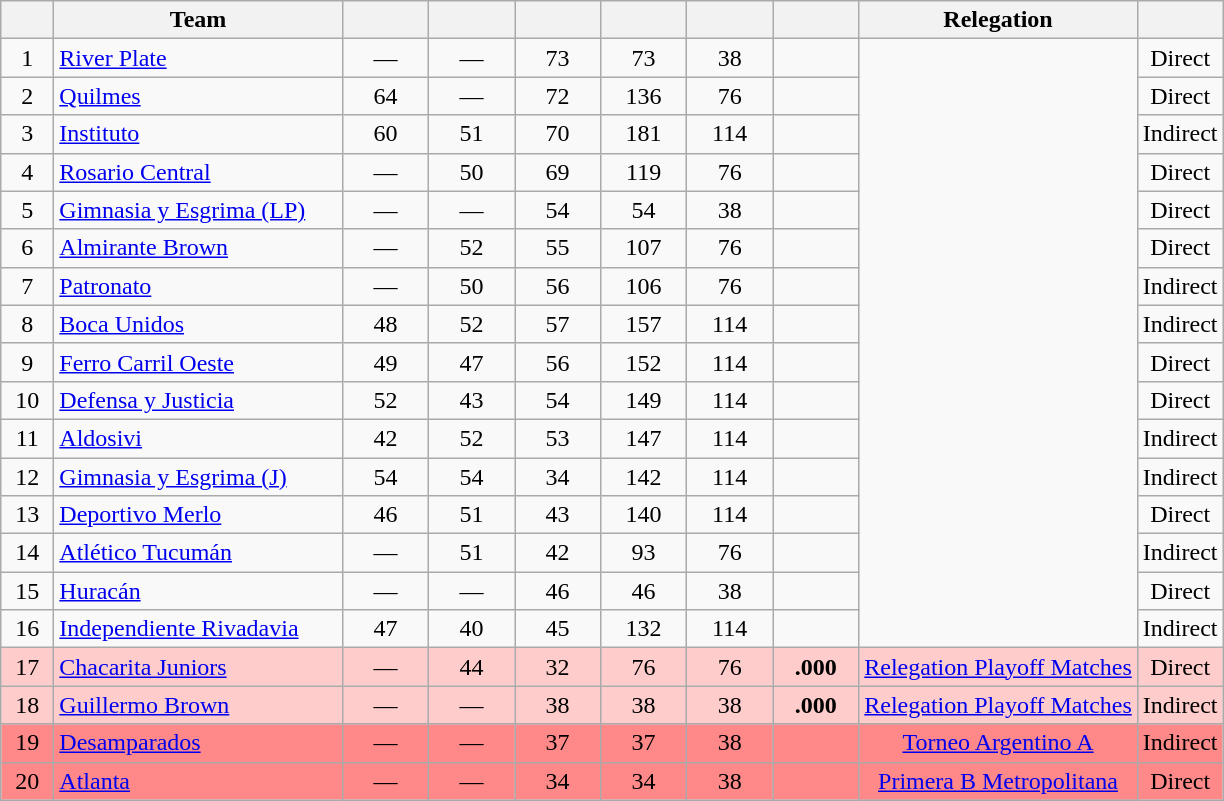<table class="wikitable" style="text-align: center;">
<tr>
<th width=28><br></th>
<th width=185>Team</th>
<th width=50></th>
<th width=50></th>
<th width=50></th>
<th width=50></th>
<th width=50></th>
<th width=50><br></th>
<th>Relegation</th>
<th><br></th>
</tr>
<tr>
<td>1</td>
<td align="left"><a href='#'>River Plate</a></td>
<td>—</td>
<td>—</td>
<td>73</td>
<td>73</td>
<td>38</td>
<td><strong></strong></td>
<td rowspan=16></td>
<td>Direct</td>
</tr>
<tr>
<td>2</td>
<td align="left"><a href='#'>Quilmes</a></td>
<td>64</td>
<td>—</td>
<td>72</td>
<td>136</td>
<td>76</td>
<td><strong></strong></td>
<td>Direct</td>
</tr>
<tr>
<td>3</td>
<td align="left"><a href='#'>Instituto</a></td>
<td>60</td>
<td>51</td>
<td>70</td>
<td>181</td>
<td>114</td>
<td><strong></strong></td>
<td>Indirect</td>
</tr>
<tr>
<td>4</td>
<td align="left"><a href='#'>Rosario Central</a></td>
<td>—</td>
<td>50</td>
<td>69</td>
<td>119</td>
<td>76</td>
<td><strong></strong></td>
<td>Direct</td>
</tr>
<tr>
<td>5</td>
<td align="left"><a href='#'>Gimnasia y Esgrima (LP)</a></td>
<td>—</td>
<td>—</td>
<td>54</td>
<td>54</td>
<td>38</td>
<td><strong></strong></td>
<td>Direct</td>
</tr>
<tr>
<td>6</td>
<td align="left"><a href='#'>Almirante Brown</a></td>
<td>—</td>
<td>52</td>
<td>55</td>
<td>107</td>
<td>76</td>
<td><strong></strong></td>
<td>Direct</td>
</tr>
<tr>
<td>7</td>
<td align="left"><a href='#'>Patronato</a></td>
<td>—</td>
<td>50</td>
<td>56</td>
<td>106</td>
<td>76</td>
<td><strong></strong></td>
<td>Indirect</td>
</tr>
<tr>
<td>8</td>
<td align="left"><a href='#'>Boca Unidos</a></td>
<td>48</td>
<td>52</td>
<td>57</td>
<td>157</td>
<td>114</td>
<td><strong></strong></td>
<td>Indirect</td>
</tr>
<tr>
<td>9</td>
<td align="left"><a href='#'>Ferro Carril Oeste</a></td>
<td>49</td>
<td>47</td>
<td>56</td>
<td>152</td>
<td>114</td>
<td><strong></strong></td>
<td>Direct</td>
</tr>
<tr>
<td>10</td>
<td align="left"><a href='#'>Defensa y Justicia</a></td>
<td>52</td>
<td>43</td>
<td>54</td>
<td>149</td>
<td>114</td>
<td><strong></strong></td>
<td>Direct</td>
</tr>
<tr>
<td>11</td>
<td align="left"><a href='#'>Aldosivi</a></td>
<td>42</td>
<td>52</td>
<td>53</td>
<td>147</td>
<td>114</td>
<td><strong></strong></td>
<td>Indirect</td>
</tr>
<tr>
<td>12</td>
<td align="left"><a href='#'>Gimnasia y Esgrima (J)</a></td>
<td>54</td>
<td>54</td>
<td>34</td>
<td>142</td>
<td>114</td>
<td><strong></strong></td>
<td>Indirect</td>
</tr>
<tr>
<td>13</td>
<td align="left"><a href='#'>Deportivo Merlo</a></td>
<td>46</td>
<td>51</td>
<td>43</td>
<td>140</td>
<td>114</td>
<td><strong></strong></td>
<td>Direct</td>
</tr>
<tr>
<td>14</td>
<td align="left"><a href='#'>Atlético Tucumán</a></td>
<td>—</td>
<td>51</td>
<td>42</td>
<td>93</td>
<td>76</td>
<td><strong></strong></td>
<td>Indirect</td>
</tr>
<tr>
<td>15</td>
<td align="left"><a href='#'>Huracán</a></td>
<td>—</td>
<td>—</td>
<td>46</td>
<td>46</td>
<td>38</td>
<td><strong></strong></td>
<td>Direct</td>
</tr>
<tr>
<td>16</td>
<td align="left"><a href='#'>Independiente Rivadavia</a></td>
<td>47</td>
<td>40</td>
<td>45</td>
<td>132</td>
<td>114</td>
<td><strong></strong></td>
<td>Indirect</td>
</tr>
<tr bgcolor=#FFCCCC>
<td>17</td>
<td align="left"><a href='#'>Chacarita Juniors</a></td>
<td>—</td>
<td>44</td>
<td>32</td>
<td>76</td>
<td>76</td>
<td><strong>.000</strong></td>
<td bgcolor=#FFCCCC><a href='#'>Relegation Playoff Matches</a></td>
<td>Direct</td>
</tr>
<tr bgcolor=#FFCCCC>
<td>18</td>
<td align="left"><a href='#'>Guillermo Brown</a></td>
<td>—</td>
<td>—</td>
<td>38</td>
<td>38</td>
<td>38</td>
<td><strong>.000</strong></td>
<td bgcolor=#FFCCCC><a href='#'>Relegation Playoff Matches</a></td>
<td>Indirect</td>
</tr>
<tr bgcolor=#FF8888>
<td>19</td>
<td align="left"><a href='#'>Desamparados</a></td>
<td>—</td>
<td>—</td>
<td>37</td>
<td>37</td>
<td>38</td>
<td><strong></strong></td>
<td bgcolor=#FF8888><a href='#'>Torneo Argentino A</a></td>
<td>Indirect</td>
</tr>
<tr bgcolor=#FF8888>
<td>20</td>
<td align="left"><a href='#'>Atlanta</a></td>
<td>—</td>
<td>—</td>
<td>34</td>
<td>34</td>
<td>38</td>
<td><strong></strong></td>
<td bgcolor=#FF8888><a href='#'>Primera B Metropolitana</a></td>
<td>Direct</td>
</tr>
</table>
